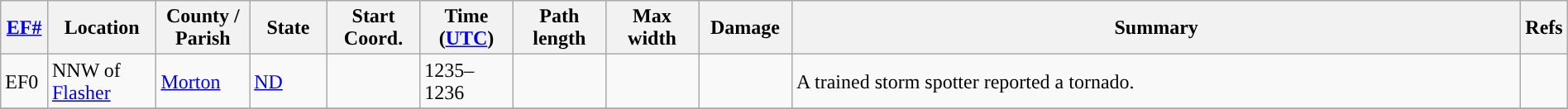<table class="wikitable sortable" style="width:100%;">
<tr>
<th scope="col" width="3%" align="center"><a href='#'>EF#</a></th>
<th scope="col" width="7%" align="center" class="unsortable">Location</th>
<th scope="col" width="6%" align="center" class="unsortable">County / Parish</th>
<th scope="col" width="5%" align="center">State</th>
<th scope="col" width="6%" align="center">Start Coord.</th>
<th scope="col" width="6%" align="center">Time (<a href='#'>UTC</a>)</th>
<th scope="col" width="6%" align="center">Path length</th>
<th scope="col" width="6%" align="center">Max width</th>
<th scope="col" width="6%" align="center">Damage</th>
<th scope="col" width="48%" class="unsortable" align="center">Summary</th>
<th scope="col" width="48%" class="unsortable" align="center">Refs</th>
</tr>
<tr>
<td>EF0</td>
<td>NNW of <a href='#'>Flasher</a></td>
<td><a href='#'>Morton</a></td>
<td><a href='#'>ND</a></td>
<td></td>
<td>1235–1236</td>
<td></td>
<td></td>
<td></td>
<td>A trained storm spotter reported a tornado.</td>
<td></td>
</tr>
<tr>
</tr>
</table>
